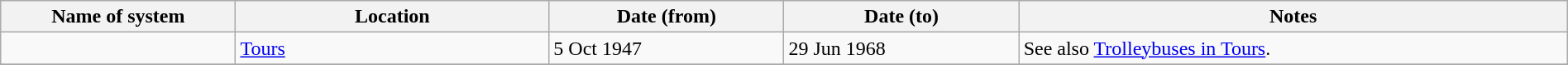<table class="wikitable" width=100%>
<tr>
<th width=15%>Name of system</th>
<th width=20%>Location</th>
<th width=15%>Date (from)</th>
<th width=15%>Date (to)</th>
<th width=35%>Notes</th>
</tr>
<tr>
<td> </td>
<td><a href='#'>Tours</a></td>
<td>5 Oct 1947</td>
<td>29 Jun 1968</td>
<td>See also <a href='#'>Trolleybuses in Tours</a>.</td>
</tr>
<tr>
</tr>
</table>
